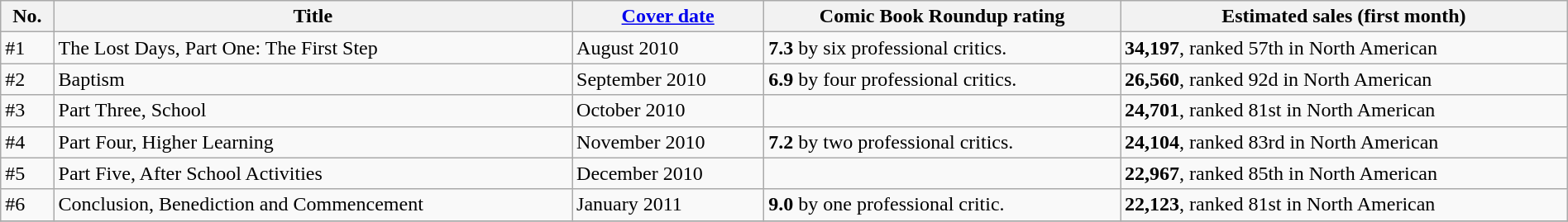<table class="wikitable" width=100%>
<tr>
<th>No.</th>
<th>Title</th>
<th><a href='#'>Cover date</a></th>
<th>Comic Book Roundup rating</th>
<th>Estimated sales (first month)</th>
</tr>
<tr>
<td>#1</td>
<td>The Lost Days, Part One: The First Step</td>
<td>August 2010</td>
<td><strong>7.3</strong> by six professional critics.</td>
<td><strong>34,197</strong>, ranked 57th in North American</td>
</tr>
<tr>
<td>#2</td>
<td>Baptism</td>
<td>September 2010</td>
<td><strong>6.9</strong> by four professional critics.</td>
<td><strong>26,560</strong>, ranked 92d in North American</td>
</tr>
<tr>
<td>#3</td>
<td>Part Three, School</td>
<td>October 2010</td>
<td></td>
<td><strong>24,701</strong>, ranked 81st in North American</td>
</tr>
<tr>
<td>#4</td>
<td>Part Four, Higher Learning</td>
<td>November 2010</td>
<td><strong>7.2</strong> by two professional critics.</td>
<td><strong>24,104</strong>, ranked 83rd in North American</td>
</tr>
<tr>
<td>#5</td>
<td>Part Five, After School Activities</td>
<td>December 2010</td>
<td></td>
<td><strong>22,967</strong>, ranked 85th in North American</td>
</tr>
<tr>
<td>#6</td>
<td>Conclusion, Benediction and Commencement</td>
<td>January 2011</td>
<td><strong>9.0</strong> by one professional critic.</td>
<td><strong>22,123</strong>, ranked 81st in North American</td>
</tr>
<tr>
</tr>
</table>
